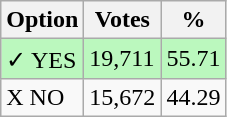<table class="wikitable">
<tr>
<th>Option</th>
<th>Votes</th>
<th>%</th>
</tr>
<tr>
<td style=background:#bbf8be>✓ YES</td>
<td style=background:#bbf8be>19,711</td>
<td style=background:#bbf8be>55.71</td>
</tr>
<tr>
<td>X NO</td>
<td>15,672</td>
<td>44.29</td>
</tr>
</table>
